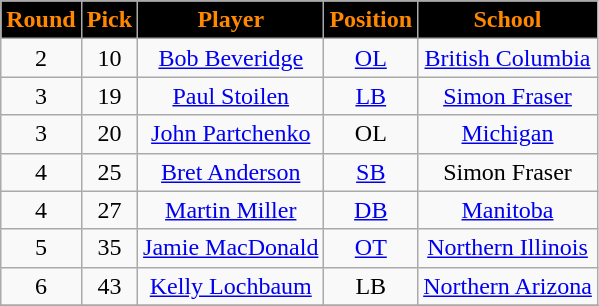<table class="wikitable sortable">
<tr>
<th style="background:black;color:#FF8800;">Round</th>
<th style="background:black;color:#FF8800;">Pick</th>
<th style="background:black;color:#FF8800;">Player</th>
<th style="background:black;color:#FF8800;">Position</th>
<th style="background:black;color:#FF8800;">School</th>
</tr>
<tr align="center">
<td align=center>2</td>
<td>10</td>
<td><a href='#'>Bob Beveridge</a></td>
<td><a href='#'>OL</a></td>
<td><a href='#'>British Columbia</a></td>
</tr>
<tr align="center">
<td align=center>3</td>
<td>19</td>
<td><a href='#'>Paul Stoilen</a></td>
<td><a href='#'>LB</a></td>
<td><a href='#'>Simon Fraser</a></td>
</tr>
<tr align="center">
<td align=center>3</td>
<td>20</td>
<td><a href='#'>John Partchenko</a></td>
<td>OL</td>
<td><a href='#'>Michigan</a></td>
</tr>
<tr align="center">
<td align=center>4</td>
<td>25</td>
<td><a href='#'>Bret Anderson</a></td>
<td><a href='#'>SB</a></td>
<td>Simon Fraser</td>
</tr>
<tr align="center">
<td align=center>4</td>
<td>27</td>
<td><a href='#'>Martin Miller</a></td>
<td><a href='#'>DB</a></td>
<td><a href='#'>Manitoba</a></td>
</tr>
<tr align="center">
<td align=center>5</td>
<td>35</td>
<td><a href='#'>Jamie MacDonald</a></td>
<td><a href='#'>OT</a></td>
<td><a href='#'>Northern Illinois</a></td>
</tr>
<tr align="center">
<td align=center>6</td>
<td>43</td>
<td><a href='#'>Kelly Lochbaum</a></td>
<td>LB</td>
<td><a href='#'>Northern Arizona</a></td>
</tr>
<tr>
</tr>
</table>
